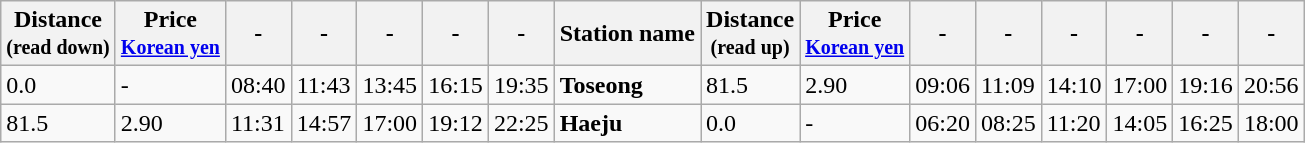<table class="wikitable">
<tr>
<th>Distance<br><small>(read down)</small></th>
<th>Price<br><small><a href='#'>Korean yen</a></small></th>
<th><strong>-</strong></th>
<th><strong>-</strong></th>
<th><strong>-</strong></th>
<th><strong>-</strong></th>
<th><strong>-</strong></th>
<th>Station name</th>
<th>Distance<br><small>(read up)</small></th>
<th>Price<br><small><a href='#'>Korean yen</a></small></th>
<th><strong>-</strong></th>
<th><strong>-</strong></th>
<th><strong>-</strong></th>
<th><strong>-</strong></th>
<th><strong>-</strong></th>
<th><strong>-</strong></th>
</tr>
<tr>
<td>0.0</td>
<td>-</td>
<td>08:40</td>
<td>11:43</td>
<td>13:45</td>
<td>16:15</td>
<td>19:35</td>
<td><strong>Toseong</strong></td>
<td>81.5</td>
<td>2.90</td>
<td>09:06</td>
<td>11:09</td>
<td>14:10</td>
<td>17:00</td>
<td>19:16</td>
<td>20:56</td>
</tr>
<tr>
<td>81.5</td>
<td>2.90</td>
<td>11:31</td>
<td>14:57</td>
<td>17:00</td>
<td>19:12</td>
<td>22:25</td>
<td><strong>Haeju</strong></td>
<td>0.0</td>
<td>-</td>
<td>06:20</td>
<td>08:25</td>
<td>11:20</td>
<td>14:05</td>
<td>16:25</td>
<td>18:00</td>
</tr>
</table>
